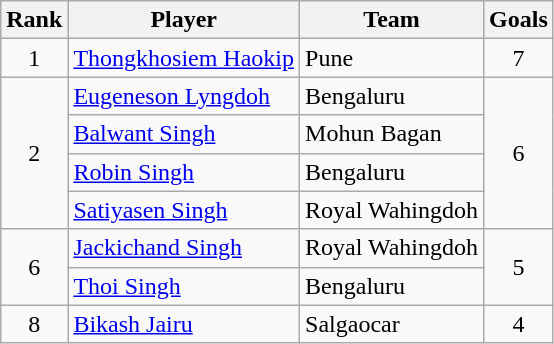<table class="wikitable sortable" style="text-align:center">
<tr>
<th>Rank</th>
<th>Player</th>
<th>Team</th>
<th>Goals</th>
</tr>
<tr>
<td rowspan=1>1</td>
<td align="left"> <a href='#'>Thongkhosiem Haokip</a></td>
<td align="left">Pune</td>
<td rowspan=1>7</td>
</tr>
<tr>
<td rowspan=4>2</td>
<td align="left"> <a href='#'>Eugeneson Lyngdoh</a></td>
<td align="left">Bengaluru</td>
<td rowspan=4>6</td>
</tr>
<tr>
<td align="left"> <a href='#'>Balwant Singh</a></td>
<td align="left">Mohun Bagan</td>
</tr>
<tr>
<td align="left"> <a href='#'>Robin Singh</a></td>
<td align="left">Bengaluru</td>
</tr>
<tr>
<td align="left"> <a href='#'>Satiyasen Singh</a></td>
<td align="left">Royal Wahingdoh</td>
</tr>
<tr>
<td rowspan=2>6</td>
<td align="left"> <a href='#'>Jackichand Singh</a></td>
<td align="left">Royal Wahingdoh</td>
<td rowspan=2>5</td>
</tr>
<tr>
<td align="left"> <a href='#'>Thoi Singh</a></td>
<td align="left">Bengaluru</td>
</tr>
<tr>
<td rowspan=1>8</td>
<td align="left"> <a href='#'>Bikash Jairu</a></td>
<td align="left">Salgaocar</td>
<td rowspan=1>4</td>
</tr>
</table>
